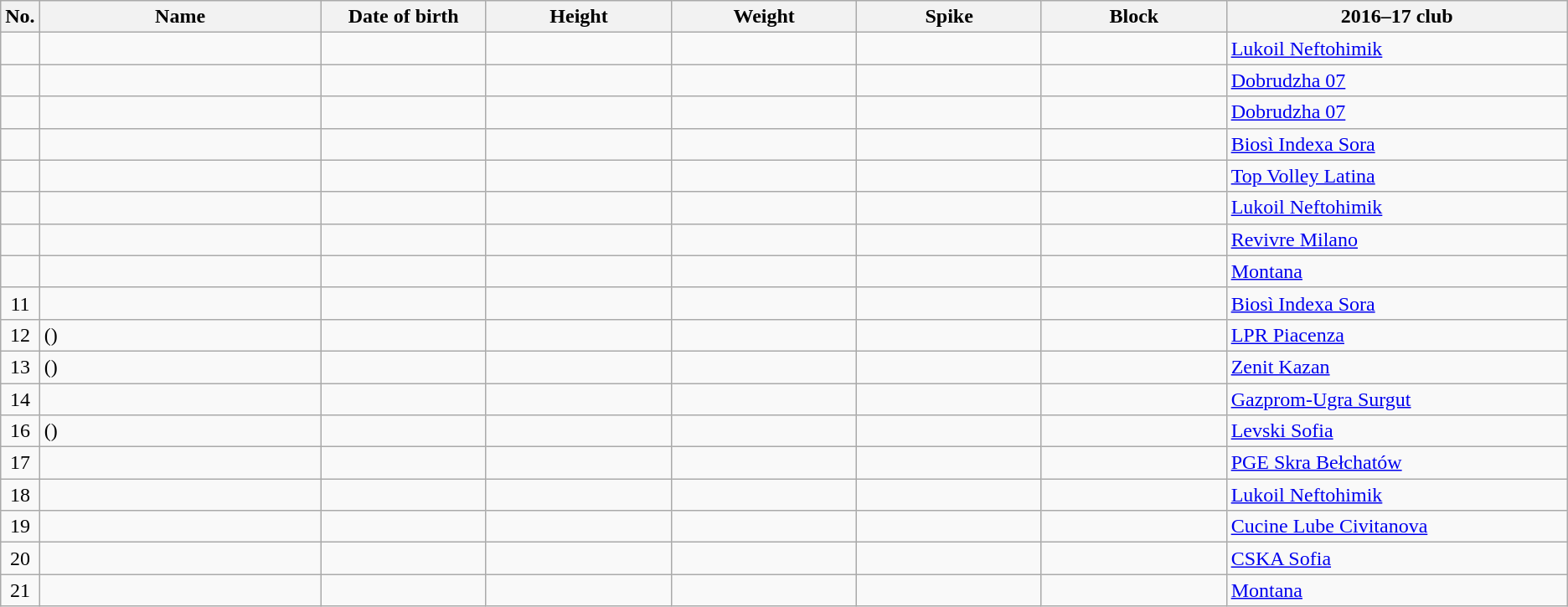<table class="wikitable sortable" style="font-size:100%; text-align:center;">
<tr>
<th>No.</th>
<th style="width:14em">Name</th>
<th style="width:8em">Date of birth</th>
<th style="width:9em">Height</th>
<th style="width:9em">Weight</th>
<th style="width:9em">Spike</th>
<th style="width:9em">Block</th>
<th style="width:17em">2016–17 club</th>
</tr>
<tr>
<td></td>
<td align=left></td>
<td align=right></td>
<td></td>
<td></td>
<td></td>
<td></td>
<td align=left> <a href='#'>Lukoil Neftohimik</a></td>
</tr>
<tr>
<td></td>
<td align=left></td>
<td align=right></td>
<td></td>
<td></td>
<td></td>
<td></td>
<td align=left> <a href='#'>Dobrudzha 07</a></td>
</tr>
<tr>
<td></td>
<td align=left></td>
<td align=right></td>
<td></td>
<td></td>
<td></td>
<td></td>
<td align=left> <a href='#'>Dobrudzha 07</a></td>
</tr>
<tr>
<td></td>
<td align=left></td>
<td align=right></td>
<td></td>
<td></td>
<td></td>
<td></td>
<td align=left> <a href='#'>Biosì Indexa Sora</a></td>
</tr>
<tr>
<td></td>
<td align=left></td>
<td align=right></td>
<td></td>
<td></td>
<td></td>
<td></td>
<td align=left> <a href='#'>Top Volley Latina</a></td>
</tr>
<tr>
<td></td>
<td align=left></td>
<td align=right></td>
<td></td>
<td></td>
<td></td>
<td></td>
<td align=left> <a href='#'>Lukoil Neftohimik</a></td>
</tr>
<tr>
<td></td>
<td align=left></td>
<td align=right></td>
<td></td>
<td></td>
<td></td>
<td></td>
<td align=left> <a href='#'>Revivre Milano</a></td>
</tr>
<tr>
<td></td>
<td align=left></td>
<td align=right></td>
<td></td>
<td></td>
<td></td>
<td></td>
<td align=left> <a href='#'>Montana</a></td>
</tr>
<tr>
<td>11</td>
<td align=left></td>
<td align=right></td>
<td></td>
<td></td>
<td></td>
<td></td>
<td align=left> <a href='#'>Biosì Indexa Sora</a></td>
</tr>
<tr>
<td>12</td>
<td align=left> ()</td>
<td align=right></td>
<td></td>
<td></td>
<td></td>
<td></td>
<td align=left> <a href='#'>LPR Piacenza</a></td>
</tr>
<tr>
<td>13</td>
<td align=left> ()</td>
<td align=right></td>
<td></td>
<td></td>
<td></td>
<td></td>
<td align=left> <a href='#'>Zenit Kazan</a></td>
</tr>
<tr>
<td>14</td>
<td align=left></td>
<td align=right></td>
<td></td>
<td></td>
<td></td>
<td></td>
<td align=left> <a href='#'>Gazprom-Ugra Surgut</a></td>
</tr>
<tr>
<td>16</td>
<td align=left> ()</td>
<td align=right></td>
<td></td>
<td></td>
<td></td>
<td></td>
<td align=left> <a href='#'>Levski Sofia</a></td>
</tr>
<tr>
<td>17</td>
<td align=left></td>
<td align=right></td>
<td></td>
<td></td>
<td></td>
<td></td>
<td align=left> <a href='#'>PGE Skra Bełchatów</a></td>
</tr>
<tr>
<td>18</td>
<td align=left></td>
<td align=right></td>
<td></td>
<td></td>
<td></td>
<td></td>
<td align=left> <a href='#'>Lukoil Neftohimik</a></td>
</tr>
<tr>
<td>19</td>
<td align=left></td>
<td align=right></td>
<td></td>
<td></td>
<td></td>
<td></td>
<td align=left> <a href='#'>Cucine Lube Civitanova</a></td>
</tr>
<tr>
<td>20</td>
<td align=left></td>
<td align=right></td>
<td></td>
<td></td>
<td></td>
<td></td>
<td align=left> <a href='#'>CSKA Sofia</a></td>
</tr>
<tr>
<td>21</td>
<td align=left></td>
<td align=right></td>
<td></td>
<td></td>
<td></td>
<td></td>
<td align=left> <a href='#'>Montana</a></td>
</tr>
</table>
